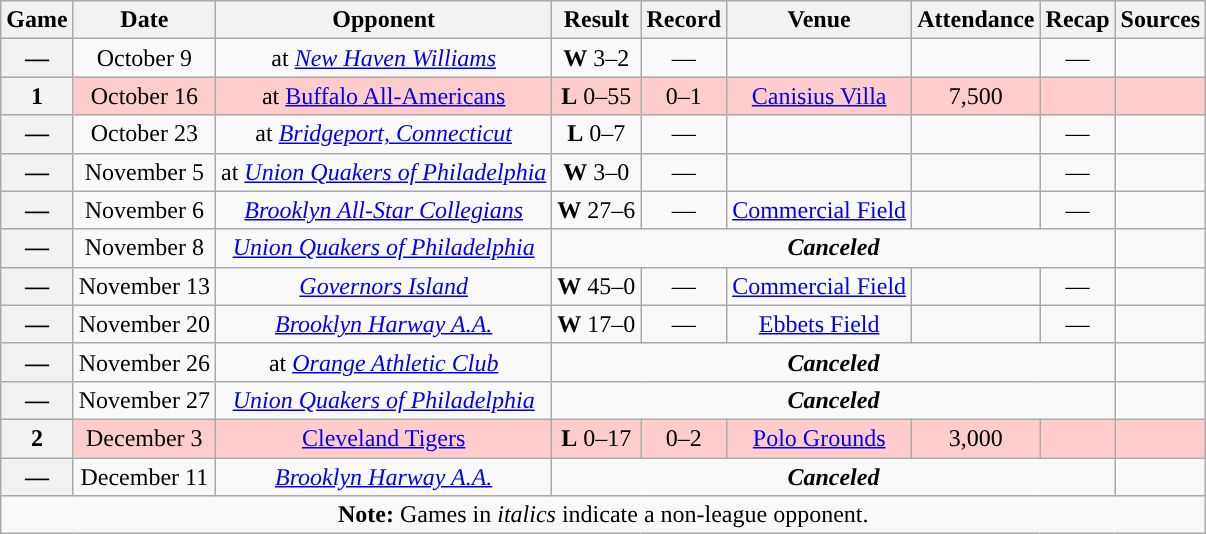<table class="wikitable" style="text-align:center">
<tr>
<th>Game</th>
<th>Date</th>
<th>Opponent</th>
<th>Result</th>
<th>Record</th>
<th>Venue</th>
<th>Attendance</th>
<th>Recap</th>
<th>Sources</th>
</tr>
<tr>
<th>—</th>
<td>October 9</td>
<td>at <em><a href='#'>New Haven Williams</a></em></td>
<td><strong>W</strong> 3–2</td>
<td>—</td>
<td></td>
<td></td>
<td>—</td>
<td></td>
</tr>
<tr style="background:#fcc">
<th>1</th>
<td>October 16</td>
<td>at <a href='#'>Buffalo All-Americans</a></td>
<td><strong>L</strong> 0–55</td>
<td>0–1</td>
<td><a href='#'>Canisius Villa</a></td>
<td>7,500</td>
<td></td>
<td></td>
</tr>
<tr>
<th>—</th>
<td>October 23</td>
<td>at <em><a href='#'>Bridgeport, Connecticut</a></em></td>
<td><strong>L</strong> 0–7</td>
<td>—</td>
<td></td>
<td></td>
<td>—</td>
<td></td>
</tr>
<tr>
<th>—</th>
<td>November 5</td>
<td>at <em><a href='#'>Union Quakers of Philadelphia</a></em></td>
<td><strong>W</strong> 3–0</td>
<td>—</td>
<td></td>
<td></td>
<td>—</td>
<td></td>
</tr>
<tr>
<th>—</th>
<td>November 6</td>
<td><em><a href='#'>Brooklyn All-Star Collegians</a></em></td>
<td><strong>W</strong> 27–6</td>
<td>—</td>
<td><a href='#'>Commercial Field</a></td>
<td></td>
<td>—</td>
<td></td>
</tr>
<tr>
<th>—</th>
<td>November 8</td>
<td><em><a href='#'>Union Quakers of Philadelphia</a></em></td>
<td colspan="5"><strong><em>Canceled</em></strong></td>
<td></td>
</tr>
<tr>
<th>—</th>
<td>November 13</td>
<td><em><a href='#'>Governors Island</a></em></td>
<td><strong>W</strong> 45–0</td>
<td>—</td>
<td><a href='#'>Commercial Field</a></td>
<td></td>
<td>—</td>
<td></td>
</tr>
<tr>
<th>—</th>
<td>November 20</td>
<td><em><a href='#'>Brooklyn Harway A.A.</a></em></td>
<td><strong>W</strong> 17–0</td>
<td>—</td>
<td><a href='#'>Ebbets Field</a></td>
<td></td>
<td>—</td>
<td></td>
</tr>
<tr>
<th>—</th>
<td>November 26</td>
<td>at <em><a href='#'>Orange Athletic Club</a></em></td>
<td colspan="5"><strong><em>Canceled</em></strong></td>
<td></td>
</tr>
<tr style="background:bababa">
<th>—</th>
<td>November 27</td>
<td><em><a href='#'>Union Quakers of Philadelphia</a></em></td>
<td colspan="5"><strong><em>Canceled</em></strong></td>
<td></td>
</tr>
<tr style="background:#fcc">
<th>2</th>
<td>December 3</td>
<td><a href='#'>Cleveland Tigers</a></td>
<td><strong>L</strong> 0–17</td>
<td>0–2</td>
<td><a href='#'>Polo Grounds</a></td>
<td>3,000</td>
<td></td>
<td></td>
</tr>
<tr>
<th>—</th>
<td>December 11</td>
<td><em><a href='#'>Brooklyn Harway A.A.</a></em></td>
<td colspan="5"><strong><em>Canceled</em></strong></td>
<td></td>
</tr>
<tr>
<td colspan="10"><strong>Note:</strong> Games in <em>italics</em> indicate a non-league opponent.</td>
</tr>
</table>
